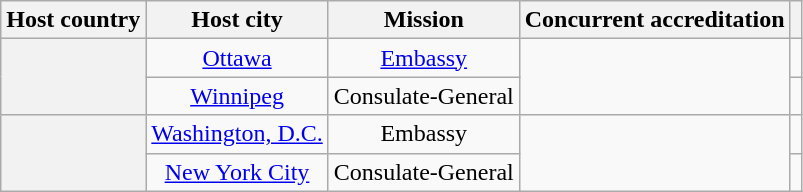<table class="wikitable plainrowheaders" style="text-align:center;">
<tr>
<th scope="col">Host country</th>
<th scope="col">Host city</th>
<th scope="col">Mission</th>
<th scope="col">Concurrent accreditation</th>
<th scope="col"></th>
</tr>
<tr>
<th scope="row" rowspan="2"></th>
<td><a href='#'>Ottawa</a></td>
<td><a href='#'>Embassy</a></td>
<td rowspan="2"></td>
<td></td>
</tr>
<tr>
<td><a href='#'>Winnipeg</a></td>
<td>Consulate-General</td>
<td></td>
</tr>
<tr>
<th scope="row" rowspan="2"></th>
<td><a href='#'>Washington, D.C.</a></td>
<td>Embassy</td>
<td rowspan="2"></td>
<td></td>
</tr>
<tr>
<td><a href='#'>New York City</a></td>
<td>Consulate-General</td>
<td></td>
</tr>
</table>
